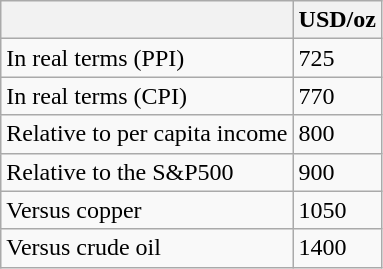<table class="wikitable">
<tr>
<th></th>
<th>USD/oz</th>
</tr>
<tr>
<td>In real terms (PPI)</td>
<td>725</td>
</tr>
<tr>
<td>In real terms (CPI)</td>
<td>770</td>
</tr>
<tr>
<td>Relative to per capita income</td>
<td>800</td>
</tr>
<tr>
<td>Relative to the S&P500</td>
<td>900</td>
</tr>
<tr>
<td>Versus copper</td>
<td>1050</td>
</tr>
<tr>
<td>Versus crude oil</td>
<td>1400</td>
</tr>
</table>
